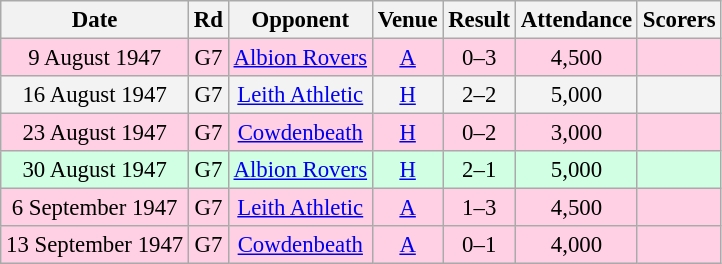<table class="wikitable sortable" style="font-size:95%; text-align:center">
<tr>
<th>Date</th>
<th>Rd</th>
<th>Opponent</th>
<th>Venue</th>
<th>Result</th>
<th>Attendance</th>
<th>Scorers</th>
</tr>
<tr bgcolor = "#ffd0e3">
<td>9 August 1947</td>
<td>G7</td>
<td><a href='#'>Albion Rovers</a></td>
<td><a href='#'>A</a></td>
<td>0–3</td>
<td>4,500</td>
<td></td>
</tr>
<tr bgcolor = "#f3f3f3">
<td>16 August 1947</td>
<td>G7</td>
<td><a href='#'>Leith Athletic</a></td>
<td><a href='#'>H</a></td>
<td>2–2</td>
<td>5,000</td>
<td></td>
</tr>
<tr bgcolor = "#ffd0e3">
<td>23 August 1947</td>
<td>G7</td>
<td><a href='#'>Cowdenbeath</a></td>
<td><a href='#'>H</a></td>
<td>0–2</td>
<td>3,000</td>
<td></td>
</tr>
<tr bgcolor = "#d0ffe3">
<td>30 August 1947</td>
<td>G7</td>
<td><a href='#'>Albion Rovers</a></td>
<td><a href='#'>H</a></td>
<td>2–1</td>
<td>5,000</td>
<td></td>
</tr>
<tr bgcolor = "#ffd0e3">
<td>6 September 1947</td>
<td>G7</td>
<td><a href='#'>Leith Athletic</a></td>
<td><a href='#'>A</a></td>
<td>1–3</td>
<td>4,500</td>
<td></td>
</tr>
<tr bgcolor = "#ffd0e3">
<td>13 September 1947</td>
<td>G7</td>
<td><a href='#'>Cowdenbeath</a></td>
<td><a href='#'>A</a></td>
<td>0–1</td>
<td>4,000</td>
<td></td>
</tr>
</table>
